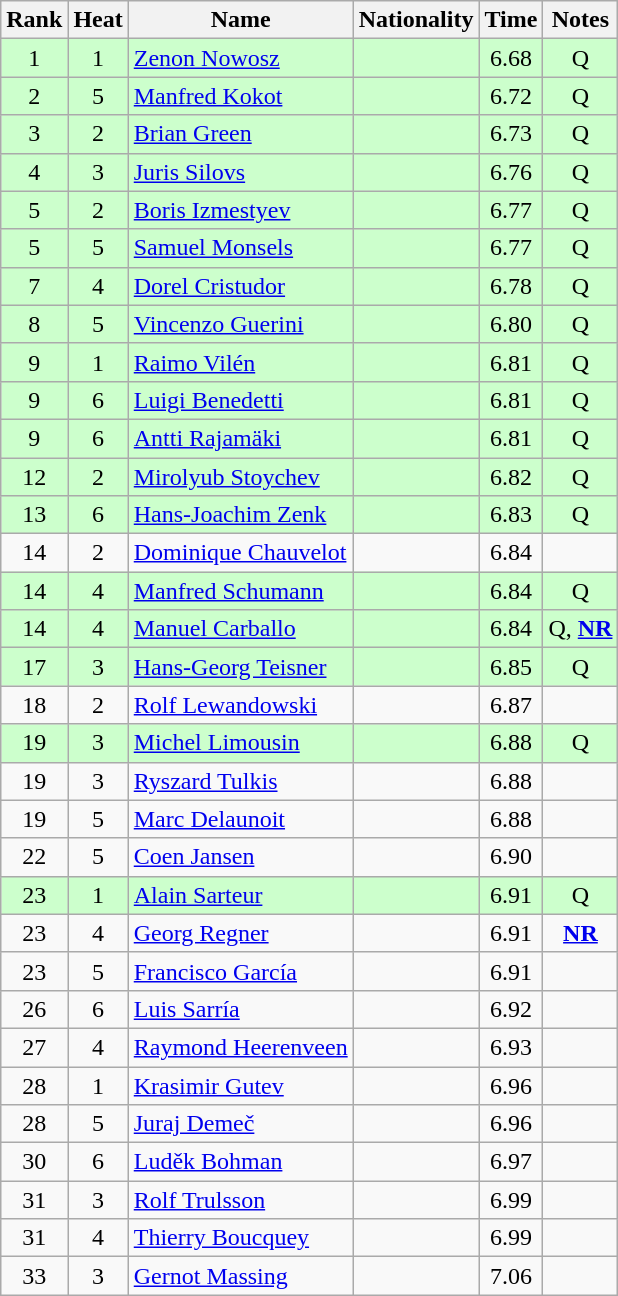<table class="wikitable sortable" style="text-align:center">
<tr>
<th>Rank</th>
<th>Heat</th>
<th>Name</th>
<th>Nationality</th>
<th>Time</th>
<th>Notes</th>
</tr>
<tr bgcolor=ccffcc>
<td>1</td>
<td>1</td>
<td align="left"><a href='#'>Zenon Nowosz</a></td>
<td align=left></td>
<td>6.68</td>
<td>Q</td>
</tr>
<tr bgcolor=ccffcc>
<td>2</td>
<td>5</td>
<td align="left"><a href='#'>Manfred Kokot</a></td>
<td align=left></td>
<td>6.72</td>
<td>Q</td>
</tr>
<tr bgcolor=ccffcc>
<td>3</td>
<td>2</td>
<td align="left"><a href='#'>Brian Green</a></td>
<td align=left></td>
<td>6.73</td>
<td>Q</td>
</tr>
<tr bgcolor=ccffcc>
<td>4</td>
<td>3</td>
<td align="left"><a href='#'>Juris Silovs</a></td>
<td align=left></td>
<td>6.76</td>
<td>Q</td>
</tr>
<tr bgcolor=ccffcc>
<td>5</td>
<td>2</td>
<td align="left"><a href='#'>Boris Izmestyev</a></td>
<td align=left></td>
<td>6.77</td>
<td>Q</td>
</tr>
<tr bgcolor=ccffcc>
<td>5</td>
<td>5</td>
<td align="left"><a href='#'>Samuel Monsels</a></td>
<td align=left></td>
<td>6.77</td>
<td>Q</td>
</tr>
<tr bgcolor=ccffcc>
<td>7</td>
<td>4</td>
<td align="left"><a href='#'>Dorel Cristudor</a></td>
<td align=left></td>
<td>6.78</td>
<td>Q</td>
</tr>
<tr bgcolor=ccffcc>
<td>8</td>
<td>5</td>
<td align="left"><a href='#'>Vincenzo Guerini</a></td>
<td align=left></td>
<td>6.80</td>
<td>Q</td>
</tr>
<tr bgcolor=ccffcc>
<td>9</td>
<td>1</td>
<td align="left"><a href='#'>Raimo Vilén</a></td>
<td align=left></td>
<td>6.81</td>
<td>Q</td>
</tr>
<tr bgcolor=ccffcc>
<td>9</td>
<td>6</td>
<td align="left"><a href='#'>Luigi Benedetti</a></td>
<td align=left></td>
<td>6.81</td>
<td>Q</td>
</tr>
<tr bgcolor=ccffcc>
<td>9</td>
<td>6</td>
<td align="left"><a href='#'>Antti Rajamäki</a></td>
<td align=left></td>
<td>6.81</td>
<td>Q</td>
</tr>
<tr bgcolor=ccffcc>
<td>12</td>
<td>2</td>
<td align="left"><a href='#'>Mirolyub Stoychev</a></td>
<td align=left></td>
<td>6.82</td>
<td>Q</td>
</tr>
<tr bgcolor=ccffcc>
<td>13</td>
<td>6</td>
<td align="left"><a href='#'>Hans-Joachim Zenk</a></td>
<td align=left></td>
<td>6.83</td>
<td>Q</td>
</tr>
<tr>
<td>14</td>
<td>2</td>
<td align="left"><a href='#'>Dominique Chauvelot</a></td>
<td align=left></td>
<td>6.84</td>
<td></td>
</tr>
<tr bgcolor=ccffcc>
<td>14</td>
<td>4</td>
<td align="left"><a href='#'>Manfred Schumann</a></td>
<td align=left></td>
<td>6.84</td>
<td>Q</td>
</tr>
<tr bgcolor=ccffcc>
<td>14</td>
<td>4</td>
<td align="left"><a href='#'>Manuel Carballo</a></td>
<td align=left></td>
<td>6.84</td>
<td>Q, <strong><a href='#'>NR</a></strong></td>
</tr>
<tr bgcolor=ccffcc>
<td>17</td>
<td>3</td>
<td align="left"><a href='#'>Hans-Georg Teisner</a></td>
<td align=left></td>
<td>6.85</td>
<td>Q</td>
</tr>
<tr>
<td>18</td>
<td>2</td>
<td align="left"><a href='#'>Rolf Lewandowski</a></td>
<td align=left></td>
<td>6.87</td>
<td></td>
</tr>
<tr bgcolor=ccffcc>
<td>19</td>
<td>3</td>
<td align="left"><a href='#'>Michel Limousin</a></td>
<td align=left></td>
<td>6.88</td>
<td>Q</td>
</tr>
<tr>
<td>19</td>
<td>3</td>
<td align="left"><a href='#'>Ryszard Tulkis</a></td>
<td align=left></td>
<td>6.88</td>
<td></td>
</tr>
<tr>
<td>19</td>
<td>5</td>
<td align="left"><a href='#'>Marc Delaunoit</a></td>
<td align=left></td>
<td>6.88</td>
<td></td>
</tr>
<tr>
<td>22</td>
<td>5</td>
<td align="left"><a href='#'>Coen Jansen</a></td>
<td align=left></td>
<td>6.90</td>
<td></td>
</tr>
<tr bgcolor=ccffcc>
<td>23</td>
<td>1</td>
<td align="left"><a href='#'>Alain Sarteur</a></td>
<td align=left></td>
<td>6.91</td>
<td>Q</td>
</tr>
<tr>
<td>23</td>
<td>4</td>
<td align="left"><a href='#'>Georg Regner</a></td>
<td align=left></td>
<td>6.91</td>
<td><strong><a href='#'>NR</a></strong></td>
</tr>
<tr>
<td>23</td>
<td>5</td>
<td align="left"><a href='#'>Francisco García</a></td>
<td align=left></td>
<td>6.91</td>
<td></td>
</tr>
<tr>
<td>26</td>
<td>6</td>
<td align="left"><a href='#'>Luis Sarría</a></td>
<td align=left></td>
<td>6.92</td>
<td></td>
</tr>
<tr>
<td>27</td>
<td>4</td>
<td align="left"><a href='#'>Raymond Heerenveen</a></td>
<td align=left></td>
<td>6.93</td>
<td></td>
</tr>
<tr>
<td>28</td>
<td>1</td>
<td align="left"><a href='#'>Krasimir Gutev</a></td>
<td align=left></td>
<td>6.96</td>
<td></td>
</tr>
<tr>
<td>28</td>
<td>5</td>
<td align="left"><a href='#'>Juraj Demeč</a></td>
<td align=left></td>
<td>6.96</td>
<td></td>
</tr>
<tr>
<td>30</td>
<td>6</td>
<td align="left"><a href='#'>Luděk Bohman</a></td>
<td align=left></td>
<td>6.97</td>
<td></td>
</tr>
<tr>
<td>31</td>
<td>3</td>
<td align="left"><a href='#'>Rolf Trulsson</a></td>
<td align=left></td>
<td>6.99</td>
<td></td>
</tr>
<tr>
<td>31</td>
<td>4</td>
<td align="left"><a href='#'>Thierry Boucquey</a></td>
<td align=left></td>
<td>6.99</td>
<td></td>
</tr>
<tr>
<td>33</td>
<td>3</td>
<td align="left"><a href='#'>Gernot Massing</a></td>
<td align=left></td>
<td>7.06</td>
<td></td>
</tr>
</table>
